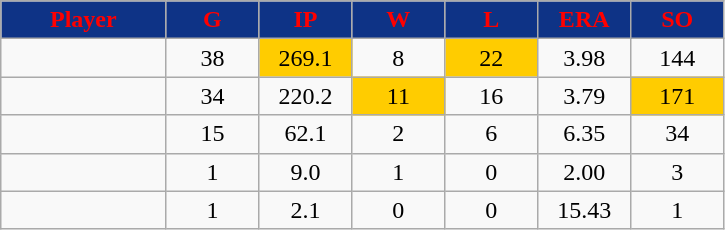<table class="wikitable sortable">
<tr>
<th style="background:#0e3386;color:red;" width="16%">Player</th>
<th style="background:#0e3386;color:red;" width="9%">G</th>
<th style="background:#0e3386;color:red;" width="9%">IP</th>
<th style="background:#0e3386;color:red;" width="9%">W</th>
<th style="background:#0e3386;color:red;" width="9%">L</th>
<th style="background:#0e3386;color:red;" width="9%">ERA</th>
<th style="background:#0e3386;color:red;" width="9%">SO</th>
</tr>
<tr align="center">
<td></td>
<td>38</td>
<td bgcolor="#FFCC00">269.1</td>
<td>8</td>
<td bgcolor="#FFCC00">22</td>
<td>3.98</td>
<td>144</td>
</tr>
<tr align="center">
<td></td>
<td>34</td>
<td>220.2</td>
<td bgcolor="#FFCC00">11</td>
<td>16</td>
<td>3.79</td>
<td bgcolor="#FFCC00">171</td>
</tr>
<tr align="center">
<td></td>
<td>15</td>
<td>62.1</td>
<td>2</td>
<td>6</td>
<td>6.35</td>
<td>34</td>
</tr>
<tr align="center">
<td></td>
<td>1</td>
<td>9.0</td>
<td>1</td>
<td>0</td>
<td>2.00</td>
<td>3</td>
</tr>
<tr align="center">
<td></td>
<td>1</td>
<td>2.1</td>
<td>0</td>
<td>0</td>
<td>15.43</td>
<td>1</td>
</tr>
</table>
